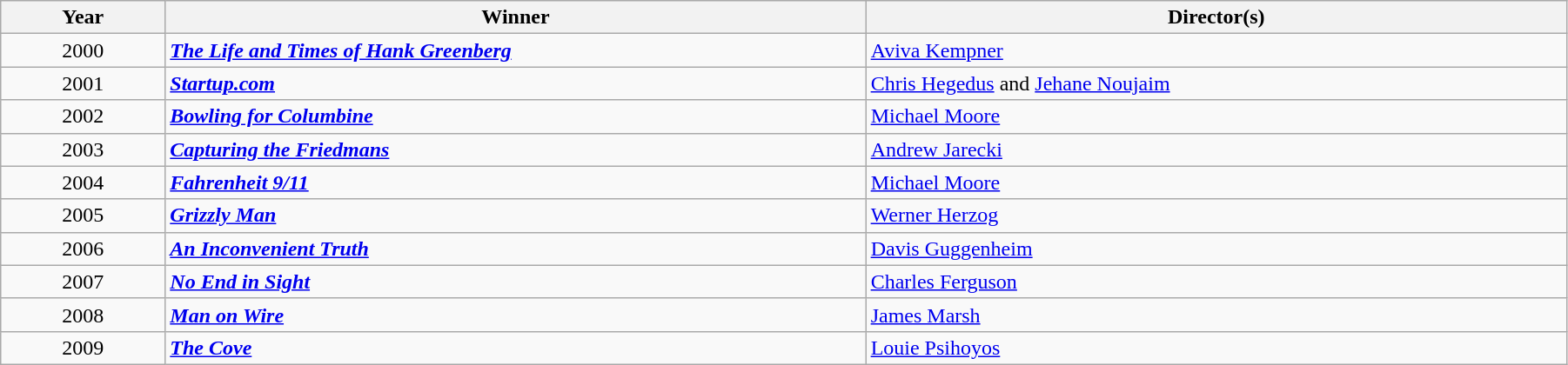<table class="wikitable" width="95%" cellpadding="5">
<tr>
<th width="100"><strong>Year</strong></th>
<th width="450"><strong>Winner</strong></th>
<th width="450"><strong>Director(s)</strong></th>
</tr>
<tr>
<td style="text-align:center;">2000</td>
<td><strong><em><a href='#'>The Life and Times of Hank Greenberg</a></em></strong></td>
<td><a href='#'>Aviva Kempner</a></td>
</tr>
<tr>
<td style="text-align:center;">2001</td>
<td><strong><em><a href='#'>Startup.com</a></em></strong></td>
<td><a href='#'>Chris Hegedus</a> and <a href='#'>Jehane Noujaim</a></td>
</tr>
<tr>
<td style="text-align:center;">2002</td>
<td><strong><em><a href='#'>Bowling for Columbine</a></em></strong></td>
<td><a href='#'>Michael Moore</a></td>
</tr>
<tr>
<td style="text-align:center;">2003</td>
<td><strong><em><a href='#'>Capturing the Friedmans</a></em></strong></td>
<td><a href='#'>Andrew Jarecki</a></td>
</tr>
<tr>
<td style="text-align:center;">2004</td>
<td><strong><em><a href='#'>Fahrenheit 9/11</a></em></strong></td>
<td><a href='#'>Michael Moore</a></td>
</tr>
<tr>
<td style="text-align:center;">2005</td>
<td><strong><em><a href='#'>Grizzly Man</a></em></strong></td>
<td><a href='#'>Werner Herzog</a></td>
</tr>
<tr>
<td style="text-align:center;">2006</td>
<td><strong><em><a href='#'>An Inconvenient Truth</a></em></strong></td>
<td><a href='#'>Davis Guggenheim</a></td>
</tr>
<tr>
<td style="text-align:center;">2007</td>
<td><strong><em><a href='#'>No End in Sight</a></em></strong></td>
<td><a href='#'>Charles Ferguson</a></td>
</tr>
<tr>
<td style="text-align:center;">2008</td>
<td><strong><em><a href='#'>Man on Wire</a></em></strong></td>
<td><a href='#'>James Marsh</a></td>
</tr>
<tr>
<td style="text-align:center;">2009</td>
<td><strong><em><a href='#'>The Cove</a></em></strong></td>
<td><a href='#'>Louie Psihoyos</a></td>
</tr>
</table>
